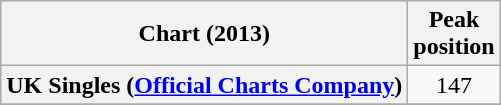<table class="wikitable sortable plainrowheaders" style="text-align:center">
<tr>
<th scope="col">Chart (2013)</th>
<th scope="col">Peak<br>position</th>
</tr>
<tr>
<th scope="row">UK Singles (<a href='#'>Official Charts Company</a>)</th>
<td>147</td>
</tr>
<tr>
</tr>
</table>
